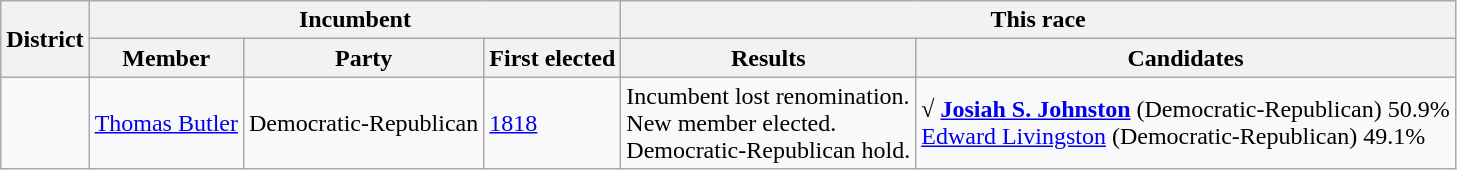<table class=wikitable>
<tr>
<th rowspan=2>District</th>
<th colspan=3>Incumbent</th>
<th colspan=2>This race</th>
</tr>
<tr>
<th>Member</th>
<th>Party</th>
<th>First elected</th>
<th>Results</th>
<th>Candidates</th>
</tr>
<tr>
<td></td>
<td><a href='#'>Thomas Butler</a></td>
<td>Democratic-Republican</td>
<td><a href='#'>1818</a></td>
<td>Incumbent lost renomination.<br>New member elected.<br>Democratic-Republican hold.</td>
<td nowrap><strong>√ <a href='#'>Josiah S. Johnston</a></strong> (Democratic-Republican) 50.9%<br><a href='#'>Edward Livingston</a> (Democratic-Republican) 49.1%</td>
</tr>
</table>
